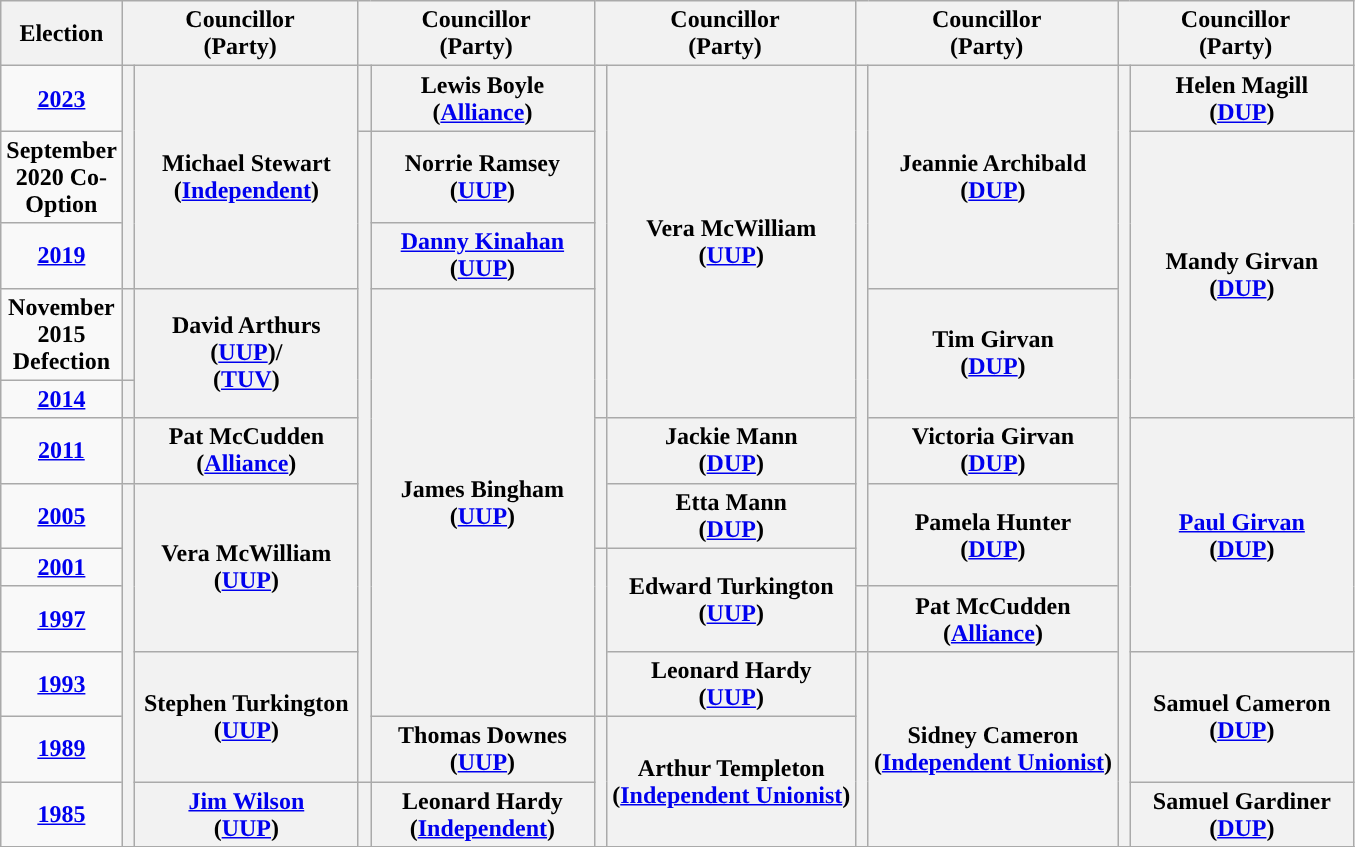<table class="wikitable" style="text-align:center">
<tr>
<th scope="col" width="50">Election</th>
<th scope="col" width="150" colspan = "2">Councillor<br> (Party)</th>
<th scope="col" width="150" colspan = "2">Councillor<br> (Party)</th>
<th scope="col" width="150" colspan = "2">Councillor<br> (Party)</th>
<th scope="col" width="150" colspan = "2">Councillor<br> (Party)</th>
<th scope="col" width="150" colspan = "2">Councillor<br> (Party)</th>
</tr>
<tr>
<td><strong><a href='#'>2023</a></strong></td>
<th rowspan="3" width="1" style="background-color: "></th>
<th rowspan = "3">Michael Stewart <br> (<a href='#'>Independent</a>)</th>
<th rowspan="1" width="1" style="background-color: "></th>
<th rowspan = "1">Lewis Boyle <br> (<a href='#'>Alliance</a>)</th>
<th rowspan="5" width="1" style="background-color: "></th>
<th rowspan = "5">Vera McWilliam <br> (<a href='#'>UUP</a>)</th>
<th rowspan="8" width="1" style="background-color: "></th>
<th rowspan = "3">Jeannie Archibald <br> (<a href='#'>DUP</a>)</th>
<th rowspan="12" width="1" style="background-color: "></th>
<th rowspan = "1">Helen Magill <br> (<a href='#'>DUP</a>)</th>
</tr>
<tr>
<td><strong>September 2020 Co-Option</strong></td>
<th rowspan="10" width="1" style="background-color: "></th>
<th rowspan = "1">Norrie Ramsey <br> (<a href='#'>UUP</a>)</th>
<th rowspan = "4">Mandy Girvan <br> (<a href='#'>DUP</a>)</th>
</tr>
<tr>
<td><strong><a href='#'>2019</a></strong></td>
<th rowspan = "1"><a href='#'>Danny Kinahan</a> <br> (<a href='#'>UUP</a>)</th>
</tr>
<tr>
<td><strong>November 2015 Defection</strong></td>
<th rowspan="1" width="1" style="background-color: "></th>
<th rowspan = "2">David Arthurs <br> (<a href='#'>UUP</a>)/ <br> (<a href='#'>TUV</a>)</th>
<th rowspan = "7">James Bingham <br> (<a href='#'>UUP</a>)</th>
<th rowspan = "2">Tim Girvan <br> (<a href='#'>DUP</a>)</th>
</tr>
<tr>
<td><strong><a href='#'>2014</a></strong></td>
<th rowspan="1" width="1" style="background-color: "></th>
</tr>
<tr>
<td><strong><a href='#'>2011</a></strong></td>
<th rowspan="1" width="1" style="background-color: "></th>
<th rowspan = "1">Pat McCudden <br> (<a href='#'>Alliance</a>)</th>
<th rowspan="2" width="1" style="background-color: "></th>
<th rowspan = "1">Jackie Mann <br> (<a href='#'>DUP</a>)</th>
<th rowspan = "1">Victoria Girvan <br> (<a href='#'>DUP</a>)</th>
<th rowspan = "4"><a href='#'>Paul Girvan</a> <br> (<a href='#'>DUP</a>)</th>
</tr>
<tr>
<td><strong><a href='#'>2005</a></strong></td>
<th rowspan="6" width="1" style="background-color: "></th>
<th rowspan = "3">Vera McWilliam <br> (<a href='#'>UUP</a>)</th>
<th rowspan = "1">Etta Mann <br> (<a href='#'>DUP</a>)</th>
<th rowspan = "2">Pamela Hunter <br> (<a href='#'>DUP</a>)</th>
</tr>
<tr>
<td><strong><a href='#'>2001</a></strong></td>
<th rowspan="3" width="1" style="background-color: "></th>
<th rowspan = "2">Edward Turkington <br> (<a href='#'>UUP</a>)</th>
</tr>
<tr>
<td><strong><a href='#'>1997</a></strong></td>
<th rowspan="1" width="1" style="background-color: "></th>
<th rowspan = "1">Pat McCudden <br> (<a href='#'>Alliance</a>)</th>
</tr>
<tr>
<td><strong><a href='#'>1993</a></strong></td>
<th rowspan = "2">Stephen Turkington <br> (<a href='#'>UUP</a>)</th>
<th rowspan = "1">Leonard Hardy <br> (<a href='#'>UUP</a>)</th>
<th rowspan="3" width="1" style="background-color: "></th>
<th rowspan = "3">Sidney Cameron <br> (<a href='#'>Independent Unionist</a>)</th>
<th rowspan = "2">Samuel Cameron <br> (<a href='#'>DUP</a>)</th>
</tr>
<tr>
<td><strong><a href='#'>1989</a></strong></td>
<th rowspan = "1">Thomas Downes <br> (<a href='#'>UUP</a>)</th>
<th rowspan="2" width="1" style="background-color: "></th>
<th rowspan = "2">Arthur Templeton <br> (<a href='#'>Independent Unionist</a>)</th>
</tr>
<tr>
<td><strong><a href='#'>1985</a></strong></td>
<th rowspan = "1"><a href='#'>Jim Wilson</a> <br> (<a href='#'>UUP</a>)</th>
<th rowspan="1" width="1" style="background-color: "></th>
<th rowspan = "1">Leonard Hardy <br> (<a href='#'>Independent</a>)</th>
<th rowspan = "1">Samuel Gardiner <br> (<a href='#'>DUP</a>)</th>
</tr>
<tr>
</tr>
</table>
